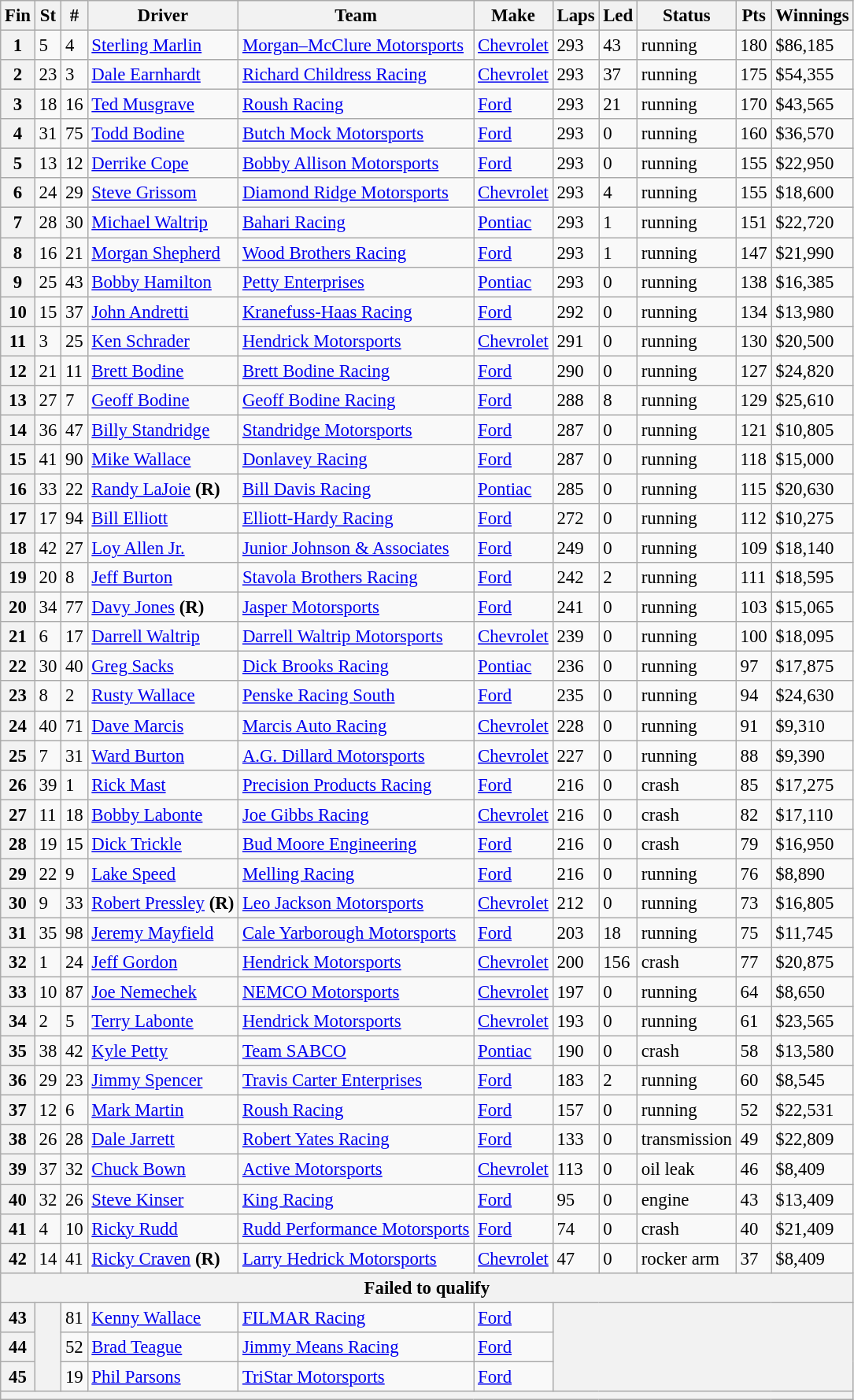<table class="wikitable" style="font-size:95%">
<tr>
<th>Fin</th>
<th>St</th>
<th>#</th>
<th>Driver</th>
<th>Team</th>
<th>Make</th>
<th>Laps</th>
<th>Led</th>
<th>Status</th>
<th>Pts</th>
<th>Winnings</th>
</tr>
<tr>
<th>1</th>
<td>5</td>
<td>4</td>
<td><a href='#'>Sterling Marlin</a></td>
<td><a href='#'>Morgan–McClure Motorsports</a></td>
<td><a href='#'>Chevrolet</a></td>
<td>293</td>
<td>43</td>
<td>running</td>
<td>180</td>
<td>$86,185</td>
</tr>
<tr>
<th>2</th>
<td>23</td>
<td>3</td>
<td><a href='#'>Dale Earnhardt</a></td>
<td><a href='#'>Richard Childress Racing</a></td>
<td><a href='#'>Chevrolet</a></td>
<td>293</td>
<td>37</td>
<td>running</td>
<td>175</td>
<td>$54,355</td>
</tr>
<tr>
<th>3</th>
<td>18</td>
<td>16</td>
<td><a href='#'>Ted Musgrave</a></td>
<td><a href='#'>Roush Racing</a></td>
<td><a href='#'>Ford</a></td>
<td>293</td>
<td>21</td>
<td>running</td>
<td>170</td>
<td>$43,565</td>
</tr>
<tr>
<th>4</th>
<td>31</td>
<td>75</td>
<td><a href='#'>Todd Bodine</a></td>
<td><a href='#'>Butch Mock Motorsports</a></td>
<td><a href='#'>Ford</a></td>
<td>293</td>
<td>0</td>
<td>running</td>
<td>160</td>
<td>$36,570</td>
</tr>
<tr>
<th>5</th>
<td>13</td>
<td>12</td>
<td><a href='#'>Derrike Cope</a></td>
<td><a href='#'>Bobby Allison Motorsports</a></td>
<td><a href='#'>Ford</a></td>
<td>293</td>
<td>0</td>
<td>running</td>
<td>155</td>
<td>$22,950</td>
</tr>
<tr>
<th>6</th>
<td>24</td>
<td>29</td>
<td><a href='#'>Steve Grissom</a></td>
<td><a href='#'>Diamond Ridge Motorsports</a></td>
<td><a href='#'>Chevrolet</a></td>
<td>293</td>
<td>4</td>
<td>running</td>
<td>155</td>
<td>$18,600</td>
</tr>
<tr>
<th>7</th>
<td>28</td>
<td>30</td>
<td><a href='#'>Michael Waltrip</a></td>
<td><a href='#'>Bahari Racing</a></td>
<td><a href='#'>Pontiac</a></td>
<td>293</td>
<td>1</td>
<td>running</td>
<td>151</td>
<td>$22,720</td>
</tr>
<tr>
<th>8</th>
<td>16</td>
<td>21</td>
<td><a href='#'>Morgan Shepherd</a></td>
<td><a href='#'>Wood Brothers Racing</a></td>
<td><a href='#'>Ford</a></td>
<td>293</td>
<td>1</td>
<td>running</td>
<td>147</td>
<td>$21,990</td>
</tr>
<tr>
<th>9</th>
<td>25</td>
<td>43</td>
<td><a href='#'>Bobby Hamilton</a></td>
<td><a href='#'>Petty Enterprises</a></td>
<td><a href='#'>Pontiac</a></td>
<td>293</td>
<td>0</td>
<td>running</td>
<td>138</td>
<td>$16,385</td>
</tr>
<tr>
<th>10</th>
<td>15</td>
<td>37</td>
<td><a href='#'>John Andretti</a></td>
<td><a href='#'>Kranefuss-Haas Racing</a></td>
<td><a href='#'>Ford</a></td>
<td>292</td>
<td>0</td>
<td>running</td>
<td>134</td>
<td>$13,980</td>
</tr>
<tr>
<th>11</th>
<td>3</td>
<td>25</td>
<td><a href='#'>Ken Schrader</a></td>
<td><a href='#'>Hendrick Motorsports</a></td>
<td><a href='#'>Chevrolet</a></td>
<td>291</td>
<td>0</td>
<td>running</td>
<td>130</td>
<td>$20,500</td>
</tr>
<tr>
<th>12</th>
<td>21</td>
<td>11</td>
<td><a href='#'>Brett Bodine</a></td>
<td><a href='#'>Brett Bodine Racing</a></td>
<td><a href='#'>Ford</a></td>
<td>290</td>
<td>0</td>
<td>running</td>
<td>127</td>
<td>$24,820</td>
</tr>
<tr>
<th>13</th>
<td>27</td>
<td>7</td>
<td><a href='#'>Geoff Bodine</a></td>
<td><a href='#'>Geoff Bodine Racing</a></td>
<td><a href='#'>Ford</a></td>
<td>288</td>
<td>8</td>
<td>running</td>
<td>129</td>
<td>$25,610</td>
</tr>
<tr>
<th>14</th>
<td>36</td>
<td>47</td>
<td><a href='#'>Billy Standridge</a></td>
<td><a href='#'>Standridge Motorsports</a></td>
<td><a href='#'>Ford</a></td>
<td>287</td>
<td>0</td>
<td>running</td>
<td>121</td>
<td>$10,805</td>
</tr>
<tr>
<th>15</th>
<td>41</td>
<td>90</td>
<td><a href='#'>Mike Wallace</a></td>
<td><a href='#'>Donlavey Racing</a></td>
<td><a href='#'>Ford</a></td>
<td>287</td>
<td>0</td>
<td>running</td>
<td>118</td>
<td>$15,000</td>
</tr>
<tr>
<th>16</th>
<td>33</td>
<td>22</td>
<td><a href='#'>Randy LaJoie</a> <strong>(R)</strong></td>
<td><a href='#'>Bill Davis Racing</a></td>
<td><a href='#'>Pontiac</a></td>
<td>285</td>
<td>0</td>
<td>running</td>
<td>115</td>
<td>$20,630</td>
</tr>
<tr>
<th>17</th>
<td>17</td>
<td>94</td>
<td><a href='#'>Bill Elliott</a></td>
<td><a href='#'>Elliott-Hardy Racing</a></td>
<td><a href='#'>Ford</a></td>
<td>272</td>
<td>0</td>
<td>running</td>
<td>112</td>
<td>$10,275</td>
</tr>
<tr>
<th>18</th>
<td>42</td>
<td>27</td>
<td><a href='#'>Loy Allen Jr.</a></td>
<td><a href='#'>Junior Johnson & Associates</a></td>
<td><a href='#'>Ford</a></td>
<td>249</td>
<td>0</td>
<td>running</td>
<td>109</td>
<td>$18,140</td>
</tr>
<tr>
<th>19</th>
<td>20</td>
<td>8</td>
<td><a href='#'>Jeff Burton</a></td>
<td><a href='#'>Stavola Brothers Racing</a></td>
<td><a href='#'>Ford</a></td>
<td>242</td>
<td>2</td>
<td>running</td>
<td>111</td>
<td>$18,595</td>
</tr>
<tr>
<th>20</th>
<td>34</td>
<td>77</td>
<td><a href='#'>Davy Jones</a> <strong>(R)</strong></td>
<td><a href='#'>Jasper Motorsports</a></td>
<td><a href='#'>Ford</a></td>
<td>241</td>
<td>0</td>
<td>running</td>
<td>103</td>
<td>$15,065</td>
</tr>
<tr>
<th>21</th>
<td>6</td>
<td>17</td>
<td><a href='#'>Darrell Waltrip</a></td>
<td><a href='#'>Darrell Waltrip Motorsports</a></td>
<td><a href='#'>Chevrolet</a></td>
<td>239</td>
<td>0</td>
<td>running</td>
<td>100</td>
<td>$18,095</td>
</tr>
<tr>
<th>22</th>
<td>30</td>
<td>40</td>
<td><a href='#'>Greg Sacks</a></td>
<td><a href='#'>Dick Brooks Racing</a></td>
<td><a href='#'>Pontiac</a></td>
<td>236</td>
<td>0</td>
<td>running</td>
<td>97</td>
<td>$17,875</td>
</tr>
<tr>
<th>23</th>
<td>8</td>
<td>2</td>
<td><a href='#'>Rusty Wallace</a></td>
<td><a href='#'>Penske Racing South</a></td>
<td><a href='#'>Ford</a></td>
<td>235</td>
<td>0</td>
<td>running</td>
<td>94</td>
<td>$24,630</td>
</tr>
<tr>
<th>24</th>
<td>40</td>
<td>71</td>
<td><a href='#'>Dave Marcis</a></td>
<td><a href='#'>Marcis Auto Racing</a></td>
<td><a href='#'>Chevrolet</a></td>
<td>228</td>
<td>0</td>
<td>running</td>
<td>91</td>
<td>$9,310</td>
</tr>
<tr>
<th>25</th>
<td>7</td>
<td>31</td>
<td><a href='#'>Ward Burton</a></td>
<td><a href='#'>A.G. Dillard Motorsports</a></td>
<td><a href='#'>Chevrolet</a></td>
<td>227</td>
<td>0</td>
<td>running</td>
<td>88</td>
<td>$9,390</td>
</tr>
<tr>
<th>26</th>
<td>39</td>
<td>1</td>
<td><a href='#'>Rick Mast</a></td>
<td><a href='#'>Precision Products Racing</a></td>
<td><a href='#'>Ford</a></td>
<td>216</td>
<td>0</td>
<td>crash</td>
<td>85</td>
<td>$17,275</td>
</tr>
<tr>
<th>27</th>
<td>11</td>
<td>18</td>
<td><a href='#'>Bobby Labonte</a></td>
<td><a href='#'>Joe Gibbs Racing</a></td>
<td><a href='#'>Chevrolet</a></td>
<td>216</td>
<td>0</td>
<td>crash</td>
<td>82</td>
<td>$17,110</td>
</tr>
<tr>
<th>28</th>
<td>19</td>
<td>15</td>
<td><a href='#'>Dick Trickle</a></td>
<td><a href='#'>Bud Moore Engineering</a></td>
<td><a href='#'>Ford</a></td>
<td>216</td>
<td>0</td>
<td>crash</td>
<td>79</td>
<td>$16,950</td>
</tr>
<tr>
<th>29</th>
<td>22</td>
<td>9</td>
<td><a href='#'>Lake Speed</a></td>
<td><a href='#'>Melling Racing</a></td>
<td><a href='#'>Ford</a></td>
<td>216</td>
<td>0</td>
<td>running</td>
<td>76</td>
<td>$8,890</td>
</tr>
<tr>
<th>30</th>
<td>9</td>
<td>33</td>
<td><a href='#'>Robert Pressley</a> <strong>(R)</strong></td>
<td><a href='#'>Leo Jackson Motorsports</a></td>
<td><a href='#'>Chevrolet</a></td>
<td>212</td>
<td>0</td>
<td>running</td>
<td>73</td>
<td>$16,805</td>
</tr>
<tr>
<th>31</th>
<td>35</td>
<td>98</td>
<td><a href='#'>Jeremy Mayfield</a></td>
<td><a href='#'>Cale Yarborough Motorsports</a></td>
<td><a href='#'>Ford</a></td>
<td>203</td>
<td>18</td>
<td>running</td>
<td>75</td>
<td>$11,745</td>
</tr>
<tr>
<th>32</th>
<td>1</td>
<td>24</td>
<td><a href='#'>Jeff Gordon</a></td>
<td><a href='#'>Hendrick Motorsports</a></td>
<td><a href='#'>Chevrolet</a></td>
<td>200</td>
<td>156</td>
<td>crash</td>
<td>77</td>
<td>$20,875</td>
</tr>
<tr>
<th>33</th>
<td>10</td>
<td>87</td>
<td><a href='#'>Joe Nemechek</a></td>
<td><a href='#'>NEMCO Motorsports</a></td>
<td><a href='#'>Chevrolet</a></td>
<td>197</td>
<td>0</td>
<td>running</td>
<td>64</td>
<td>$8,650</td>
</tr>
<tr>
<th>34</th>
<td>2</td>
<td>5</td>
<td><a href='#'>Terry Labonte</a></td>
<td><a href='#'>Hendrick Motorsports</a></td>
<td><a href='#'>Chevrolet</a></td>
<td>193</td>
<td>0</td>
<td>running</td>
<td>61</td>
<td>$23,565</td>
</tr>
<tr>
<th>35</th>
<td>38</td>
<td>42</td>
<td><a href='#'>Kyle Petty</a></td>
<td><a href='#'>Team SABCO</a></td>
<td><a href='#'>Pontiac</a></td>
<td>190</td>
<td>0</td>
<td>crash</td>
<td>58</td>
<td>$13,580</td>
</tr>
<tr>
<th>36</th>
<td>29</td>
<td>23</td>
<td><a href='#'>Jimmy Spencer</a></td>
<td><a href='#'>Travis Carter Enterprises</a></td>
<td><a href='#'>Ford</a></td>
<td>183</td>
<td>2</td>
<td>running</td>
<td>60</td>
<td>$8,545</td>
</tr>
<tr>
<th>37</th>
<td>12</td>
<td>6</td>
<td><a href='#'>Mark Martin</a></td>
<td><a href='#'>Roush Racing</a></td>
<td><a href='#'>Ford</a></td>
<td>157</td>
<td>0</td>
<td>running</td>
<td>52</td>
<td>$22,531</td>
</tr>
<tr>
<th>38</th>
<td>26</td>
<td>28</td>
<td><a href='#'>Dale Jarrett</a></td>
<td><a href='#'>Robert Yates Racing</a></td>
<td><a href='#'>Ford</a></td>
<td>133</td>
<td>0</td>
<td>transmission</td>
<td>49</td>
<td>$22,809</td>
</tr>
<tr>
<th>39</th>
<td>37</td>
<td>32</td>
<td><a href='#'>Chuck Bown</a></td>
<td><a href='#'>Active Motorsports</a></td>
<td><a href='#'>Chevrolet</a></td>
<td>113</td>
<td>0</td>
<td>oil leak</td>
<td>46</td>
<td>$8,409</td>
</tr>
<tr>
<th>40</th>
<td>32</td>
<td>26</td>
<td><a href='#'>Steve Kinser</a></td>
<td><a href='#'>King Racing</a></td>
<td><a href='#'>Ford</a></td>
<td>95</td>
<td>0</td>
<td>engine</td>
<td>43</td>
<td>$13,409</td>
</tr>
<tr>
<th>41</th>
<td>4</td>
<td>10</td>
<td><a href='#'>Ricky Rudd</a></td>
<td><a href='#'>Rudd Performance Motorsports</a></td>
<td><a href='#'>Ford</a></td>
<td>74</td>
<td>0</td>
<td>crash</td>
<td>40</td>
<td>$21,409</td>
</tr>
<tr>
<th>42</th>
<td>14</td>
<td>41</td>
<td><a href='#'>Ricky Craven</a> <strong>(R)</strong></td>
<td><a href='#'>Larry Hedrick Motorsports</a></td>
<td><a href='#'>Chevrolet</a></td>
<td>47</td>
<td>0</td>
<td>rocker arm</td>
<td>37</td>
<td>$8,409</td>
</tr>
<tr>
<th colspan="11">Failed to qualify</th>
</tr>
<tr>
<th>43</th>
<th rowspan="3"></th>
<td>81</td>
<td><a href='#'>Kenny Wallace</a></td>
<td><a href='#'>FILMAR Racing</a></td>
<td><a href='#'>Ford</a></td>
<th colspan="5" rowspan="3"></th>
</tr>
<tr>
<th>44</th>
<td>52</td>
<td><a href='#'>Brad Teague</a></td>
<td><a href='#'>Jimmy Means Racing</a></td>
<td><a href='#'>Ford</a></td>
</tr>
<tr>
<th>45</th>
<td>19</td>
<td><a href='#'>Phil Parsons</a></td>
<td><a href='#'>TriStar Motorsports</a></td>
<td><a href='#'>Ford</a></td>
</tr>
<tr>
<th colspan="11"></th>
</tr>
</table>
